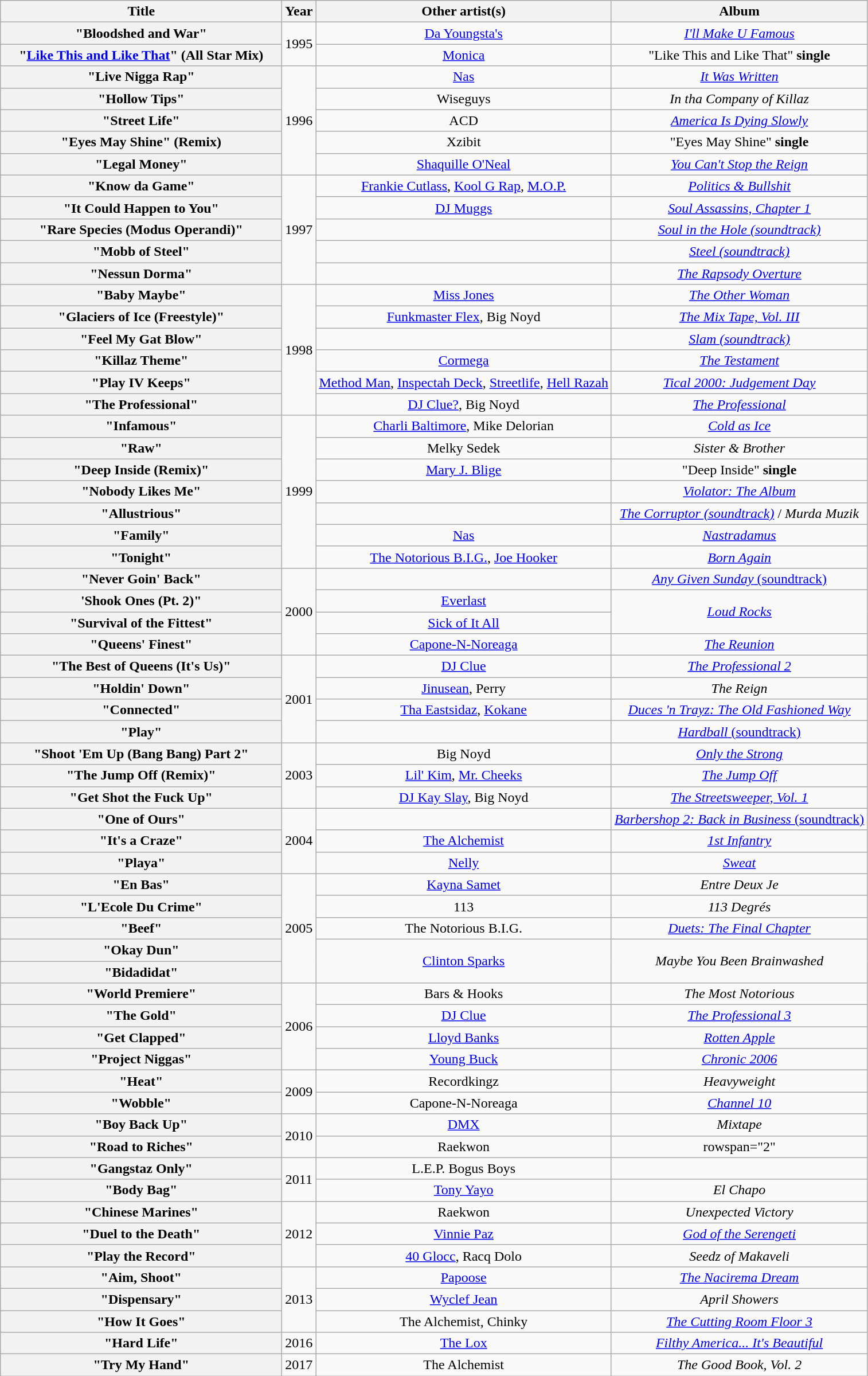<table class="wikitable plainrowheaders" style="text-align:center;">
<tr>
<th scope="col" style="width:20em;">Title</th>
<th scope="col">Year</th>
<th scope="col">Other artist(s)</th>
<th scope="col">Album</th>
</tr>
<tr>
<th scope="row">"Bloodshed and War"</th>
<td rowspan="2">1995</td>
<td><a href='#'>Da Youngsta's</a></td>
<td><em><a href='#'>I'll Make U Famous</a></em></td>
</tr>
<tr>
<th scope="row">"<a href='#'>Like This and Like That</a>" (All Star Mix)</th>
<td><a href='#'>Monica</a></td>
<td>"Like This and Like That" <strong>single</strong></td>
</tr>
<tr>
<th scope="row">"Live Nigga Rap"</th>
<td rowspan="5">1996</td>
<td><a href='#'>Nas</a></td>
<td><em><a href='#'>It Was Written</a></em></td>
</tr>
<tr>
<th scope="row">"Hollow Tips"</th>
<td>Wiseguys</td>
<td><em>In tha Company of Killaz</em></td>
</tr>
<tr>
<th scope="row">"Street Life"</th>
<td>ACD</td>
<td><em><a href='#'>America Is Dying Slowly</a></em></td>
</tr>
<tr>
<th>"Eyes May Shine" (Remix)</th>
<td>Xzibit</td>
<td>"Eyes May Shine" <strong>single</strong></td>
</tr>
<tr>
<th scope="row">"Legal Money"</th>
<td><a href='#'>Shaquille O'Neal</a></td>
<td><em><a href='#'>You Can't Stop the Reign</a></em></td>
</tr>
<tr>
<th scope="row">"Know da Game"</th>
<td rowspan="5">1997</td>
<td><a href='#'>Frankie Cutlass</a>, <a href='#'>Kool G Rap</a>, <a href='#'>M.O.P.</a></td>
<td><em><a href='#'>Politics & Bullshit</a></em></td>
</tr>
<tr>
<th scope="row">"It Could Happen to You"</th>
<td><a href='#'>DJ Muggs</a></td>
<td><em><a href='#'>Soul Assassins, Chapter 1</a></em></td>
</tr>
<tr>
<th scope="row">"Rare Species (Modus Operandi)"</th>
<td></td>
<td><em><a href='#'>Soul in the Hole (soundtrack)</a></em></td>
</tr>
<tr>
<th scope="row">"Mobb of Steel"</th>
<td></td>
<td><em><a href='#'>Steel (soundtrack)</a></em></td>
</tr>
<tr>
<th scope="row">"Nessun Dorma"</th>
<td></td>
<td><em><a href='#'>The Rapsody Overture</a></em></td>
</tr>
<tr>
<th scope="row">"Baby Maybe"</th>
<td rowspan="6">1998</td>
<td><a href='#'>Miss Jones</a></td>
<td><em><a href='#'>The Other Woman</a></em></td>
</tr>
<tr>
<th scope="row">"Glaciers of Ice (Freestyle)"</th>
<td><a href='#'>Funkmaster Flex</a>, Big Noyd</td>
<td><em><a href='#'>The Mix Tape, Vol. III</a></em></td>
</tr>
<tr>
<th scope="row">"Feel My Gat Blow"</th>
<td></td>
<td><em><a href='#'>Slam (soundtrack)</a></em></td>
</tr>
<tr>
<th scope="row">"Killaz Theme"</th>
<td><a href='#'>Cormega</a></td>
<td><a href='#'><em>The Testament</em></a></td>
</tr>
<tr>
<th scope="row">"Play IV Keeps"</th>
<td><a href='#'>Method Man</a>, <a href='#'>Inspectah Deck</a>, <a href='#'>Streetlife</a>, <a href='#'>Hell Razah</a></td>
<td><em><a href='#'>Tical 2000: Judgement Day</a></em></td>
</tr>
<tr>
<th scope="row">"The Professional"</th>
<td><a href='#'>DJ Clue?</a>, Big Noyd</td>
<td><em><a href='#'>The Professional</a></em></td>
</tr>
<tr>
<th scope="row">"Infamous"</th>
<td rowspan="7">1999</td>
<td><a href='#'>Charli Baltimore</a>, Mike Delorian</td>
<td><em><a href='#'>Cold as Ice</a></em></td>
</tr>
<tr>
<th>"Raw"</th>
<td>Melky Sedek</td>
<td><em>Sister & Brother</em></td>
</tr>
<tr>
<th>"Deep Inside (Remix)"</th>
<td><a href='#'>Mary J. Blige</a></td>
<td>"Deep Inside" <strong>single</strong></td>
</tr>
<tr>
<th scope="row">"Nobody Likes Me"</th>
<td></td>
<td><em><a href='#'>Violator: The Album</a></em></td>
</tr>
<tr>
<th>"Allustrious"</th>
<td></td>
<td><em><a href='#'>The Corruptor (soundtrack)</a></em> / <em>Murda Muzik</em></td>
</tr>
<tr>
<th scope="row">"Family"</th>
<td><a href='#'>Nas</a></td>
<td><em><a href='#'>Nastradamus</a></em></td>
</tr>
<tr>
<th scope="row">"Tonight"</th>
<td><a href='#'>The Notorious B.I.G.</a>, <a href='#'>Joe Hooker</a></td>
<td><em><a href='#'>Born Again</a></em></td>
</tr>
<tr>
<th scope="row">"Never Goin' Back"</th>
<td rowspan="4">2000</td>
<td></td>
<td><a href='#'><em>Any Given Sunday</em> (soundtrack)</a></td>
</tr>
<tr>
<th scope="row">'Shook Ones (Pt. 2)"</th>
<td><a href='#'>Everlast</a></td>
<td rowspan="2"><em><a href='#'>Loud Rocks</a></em></td>
</tr>
<tr>
<th scope="row">"Survival of the Fittest"</th>
<td><a href='#'>Sick of It All</a></td>
</tr>
<tr>
<th scope="row">"Queens' Finest"</th>
<td><a href='#'>Capone-N-Noreaga</a></td>
<td><em><a href='#'>The Reunion</a></em></td>
</tr>
<tr>
<th scope="row">"The Best of Queens (It's Us)"</th>
<td rowspan="4">2001</td>
<td><a href='#'>DJ Clue</a></td>
<td><em><a href='#'>The Professional 2</a></em></td>
</tr>
<tr>
<th scope="row">"Holdin' Down"</th>
<td><a href='#'>Jinusean</a>, Perry</td>
<td><em>The Reign</em></td>
</tr>
<tr>
<th scope="row">"Connected"</th>
<td><a href='#'>Tha Eastsidaz</a>, <a href='#'>Kokane</a></td>
<td><em><a href='#'>Duces 'n Trayz: The Old Fashioned Way</a></em></td>
</tr>
<tr>
<th scope="row">"Play"</th>
<td></td>
<td><a href='#'><em>Hardball</em> (soundtrack)</a></td>
</tr>
<tr>
<th scope="row">"Shoot 'Em Up (Bang Bang) Part 2"</th>
<td rowspan="3">2003</td>
<td>Big Noyd</td>
<td><em><a href='#'>Only the Strong</a></em></td>
</tr>
<tr>
<th scope="row">"The Jump Off (Remix)"</th>
<td><a href='#'>Lil' Kim</a>, <a href='#'>Mr. Cheeks</a></td>
<td><em><a href='#'>The Jump Off</a></em></td>
</tr>
<tr>
<th scope="row">"Get Shot the Fuck Up"</th>
<td><a href='#'>DJ Kay Slay</a>, Big Noyd</td>
<td><em><a href='#'>The Streetsweeper, Vol. 1</a></em></td>
</tr>
<tr>
<th scope="row">"One of Ours"</th>
<td rowspan="3">2004</td>
<td></td>
<td><a href='#'><em>Barbershop 2: Back in Business</em> (soundtrack)</a></td>
</tr>
<tr>
<th scope="row">"It's a Craze"</th>
<td><a href='#'>The Alchemist</a></td>
<td><em><a href='#'>1st Infantry</a></em></td>
</tr>
<tr>
<th scope="row">"Playa"</th>
<td><a href='#'>Nelly</a></td>
<td><em><a href='#'>Sweat</a></em></td>
</tr>
<tr>
<th scope="row">"En Bas"</th>
<td rowspan="5">2005</td>
<td><a href='#'>Kayna Samet</a></td>
<td><em>Entre Deux Je</em></td>
</tr>
<tr>
<th scope="row">"L'Ecole Du Crime"</th>
<td>113</td>
<td><em>113 Degrés</em></td>
</tr>
<tr>
<th scope="row">"Beef"</th>
<td>The Notorious B.I.G.</td>
<td><em><a href='#'>Duets: The Final Chapter</a></em></td>
</tr>
<tr>
<th scope="row">"Okay Dun"</th>
<td rowspan="2"><a href='#'>Clinton Sparks</a></td>
<td rowspan="2"><em>Maybe You Been Brainwashed</em></td>
</tr>
<tr>
<th scope="row">"Bidadidat"</th>
</tr>
<tr>
<th scope="row">"World Premiere"</th>
<td rowspan="4">2006</td>
<td>Bars & Hooks</td>
<td><em>The Most Notorious</em></td>
</tr>
<tr>
<th scope="row">"The Gold"</th>
<td><a href='#'>DJ Clue</a></td>
<td><em><a href='#'>The Professional 3</a></em></td>
</tr>
<tr>
<th scope="row">"Get Clapped"</th>
<td><a href='#'>Lloyd Banks</a></td>
<td><a href='#'><em>Rotten Apple</em></a></td>
</tr>
<tr>
<th scope="row">"Project Niggas"</th>
<td><a href='#'>Young Buck</a></td>
<td><em><a href='#'>Chronic 2006</a></em></td>
</tr>
<tr>
<th scope="row">"Heat"</th>
<td rowspan="2">2009</td>
<td>Recordkingz</td>
<td><em>Heavyweight</em></td>
</tr>
<tr>
<th scope="row">"Wobble"</th>
<td>Capone-N-Noreaga</td>
<td><em><a href='#'>Channel 10</a></em></td>
</tr>
<tr>
<th scope="row">"Boy Back Up"</th>
<td rowspan="2">2010</td>
<td><a href='#'>DMX</a></td>
<td><em>Mixtape</em></td>
</tr>
<tr>
<th scope="row">"Road to Riches"</th>
<td>Raekwon</td>
<td>rowspan="2" </td>
</tr>
<tr>
<th scope="row">"Gangstaz Only"</th>
<td rowspan="2">2011</td>
<td>L.E.P. Bogus Boys</td>
</tr>
<tr>
<th scope="row">"Body Bag"</th>
<td><a href='#'>Tony Yayo</a></td>
<td><em>El Chapo</em></td>
</tr>
<tr>
<th scope="row">"Chinese Marines"</th>
<td rowspan="3">2012</td>
<td>Raekwon</td>
<td><em>Unexpected Victory</em></td>
</tr>
<tr>
<th scope="row">"Duel to the Death"</th>
<td><a href='#'>Vinnie Paz</a></td>
<td><em><a href='#'>God of the Serengeti</a></em></td>
</tr>
<tr>
<th scope="row">"Play the Record"</th>
<td><a href='#'>40 Glocc</a>, Racq Dolo</td>
<td><em>Seedz of Makaveli</em></td>
</tr>
<tr>
<th scope="row">"Aim, Shoot"</th>
<td rowspan="3">2013</td>
<td><a href='#'>Papoose</a></td>
<td><em><a href='#'>The Nacirema Dream</a></em></td>
</tr>
<tr>
<th scope="row">"Dispensary"</th>
<td><a href='#'>Wyclef Jean</a></td>
<td><em>April Showers</em></td>
</tr>
<tr>
<th scope="row">"How It Goes"</th>
<td>The Alchemist, Chinky</td>
<td><em><a href='#'>The Cutting Room Floor 3</a></em></td>
</tr>
<tr>
<th scope="row">"Hard Life"</th>
<td>2016</td>
<td><a href='#'>The Lox</a></td>
<td><em><a href='#'>Filthy America... It's Beautiful</a></em></td>
</tr>
<tr>
<th scope="row">"Try My Hand"</th>
<td>2017</td>
<td>The Alchemist</td>
<td><em>The Good Book, Vol. 2</em></td>
</tr>
</table>
